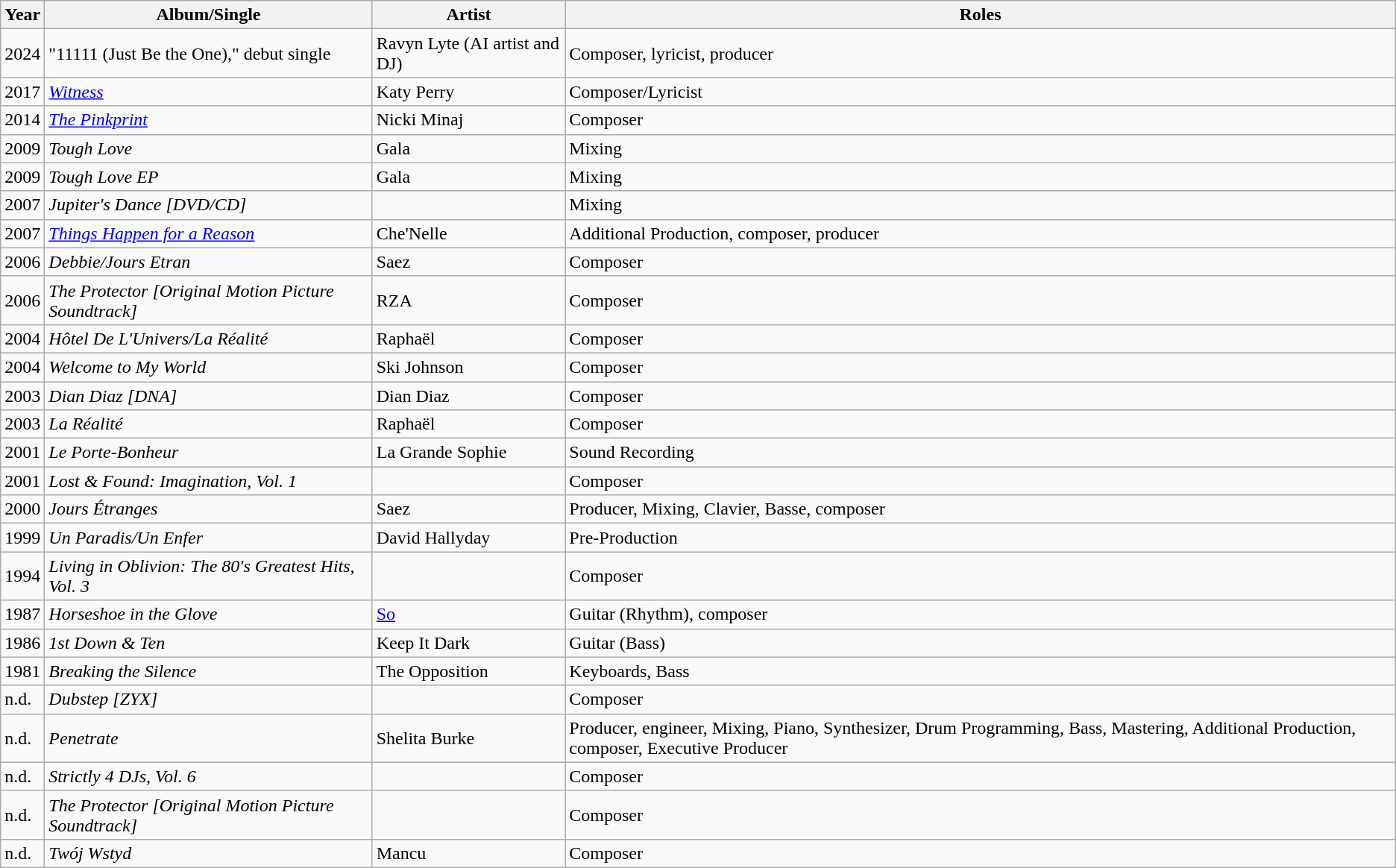<table class="wikitable">
<tr>
<th>Year</th>
<th>Album/Single</th>
<th>Artist</th>
<th>Roles</th>
</tr>
<tr>
<td>2024</td>
<td>"11111 (Just Be the One)," debut single</td>
<td>Ravyn Lyte (AI artist and DJ)</td>
<td>Composer, lyricist, producer</td>
</tr>
<tr>
<td>2017</td>
<td><em><a href='#'>Witness</a></em></td>
<td>Katy Perry</td>
<td>Composer/Lyricist</td>
</tr>
<tr>
<td>2014</td>
<td><em><a href='#'>The Pinkprint</a></em></td>
<td>Nicki Minaj</td>
<td>Composer</td>
</tr>
<tr>
<td>2009</td>
<td><em>Tough Love</em></td>
<td>Gala</td>
<td>Mixing</td>
</tr>
<tr>
<td>2009</td>
<td><em>Tough Love EP</em></td>
<td>Gala</td>
<td>Mixing</td>
</tr>
<tr>
<td>2007</td>
<td><em>Jupiter's Dance [DVD/CD]</em></td>
<td></td>
<td>Mixing</td>
</tr>
<tr>
<td>2007</td>
<td><em><a href='#'>Things Happen for a Reason</a></em></td>
<td>Che'Nelle</td>
<td>Additional Production, composer, producer</td>
</tr>
<tr>
<td>2006</td>
<td><em>Debbie/Jours Etran</em></td>
<td>Saez</td>
<td>Composer</td>
</tr>
<tr>
<td>2006</td>
<td><em>The Protector [Original Motion Picture Soundtrack]</em></td>
<td>RZA</td>
<td>Composer</td>
</tr>
<tr>
<td>2004</td>
<td><em>Hôtel De L'Univers/La Réalité</em></td>
<td>Raphaël</td>
<td>Composer</td>
</tr>
<tr>
<td>2004</td>
<td><em>Welcome to My World</em></td>
<td>Ski Johnson</td>
<td>Composer</td>
</tr>
<tr>
<td>2003</td>
<td><em>Dian Diaz [DNA]</em></td>
<td>Dian Diaz</td>
<td>Composer</td>
</tr>
<tr>
<td>2003</td>
<td><em>La Réalité</em></td>
<td>Raphaël</td>
<td>Composer</td>
</tr>
<tr>
<td>2001</td>
<td><em>Le Porte-Bonheur</em></td>
<td>La Grande Sophie</td>
<td>Sound Recording</td>
</tr>
<tr>
<td>2001</td>
<td><em>Lost & Found: Imagination, Vol. 1</em></td>
<td></td>
<td>Composer</td>
</tr>
<tr>
<td>2000</td>
<td><em>Jours Étranges</em></td>
<td>Saez</td>
<td>Producer, Mixing, Clavier, Basse, composer</td>
</tr>
<tr>
<td>1999</td>
<td><em>Un Paradis/Un Enfer</em></td>
<td>David Hallyday</td>
<td>Pre-Production</td>
</tr>
<tr>
<td>1994</td>
<td><em>Living in Oblivion: The 80's Greatest Hits, Vol. 3</em></td>
<td></td>
<td>Composer</td>
</tr>
<tr>
<td>1987</td>
<td><em>Horseshoe in the Glove</em></td>
<td><a href='#'>So</a></td>
<td>Guitar (Rhythm), composer</td>
</tr>
<tr>
<td>1986</td>
<td><em>1st Down & Ten</em></td>
<td>Keep It Dark</td>
<td>Guitar (Bass)</td>
</tr>
<tr>
<td>1981</td>
<td><em>Breaking the Silence</em></td>
<td>The Opposition</td>
<td>Keyboards, Bass</td>
</tr>
<tr>
<td>n.d.</td>
<td><em>Dubstep [ZYX]</em></td>
<td></td>
<td>Composer</td>
</tr>
<tr>
<td>n.d.</td>
<td><em>Penetrate</em></td>
<td>Shelita Burke</td>
<td>Producer, engineer, Mixing, Piano, Synthesizer, Drum Programming, Bass, Mastering, Additional Production, composer, Executive Producer</td>
</tr>
<tr>
<td>n.d.</td>
<td><em>Strictly 4 DJs, Vol. 6</em></td>
<td></td>
<td>Composer</td>
</tr>
<tr>
<td>n.d.</td>
<td><em>The Protector [Original Motion Picture Soundtrack]</em></td>
<td></td>
<td>Composer</td>
</tr>
<tr>
<td>n.d.</td>
<td><em>Twój Wstyd</em></td>
<td>Mancu</td>
<td>Composer</td>
</tr>
</table>
